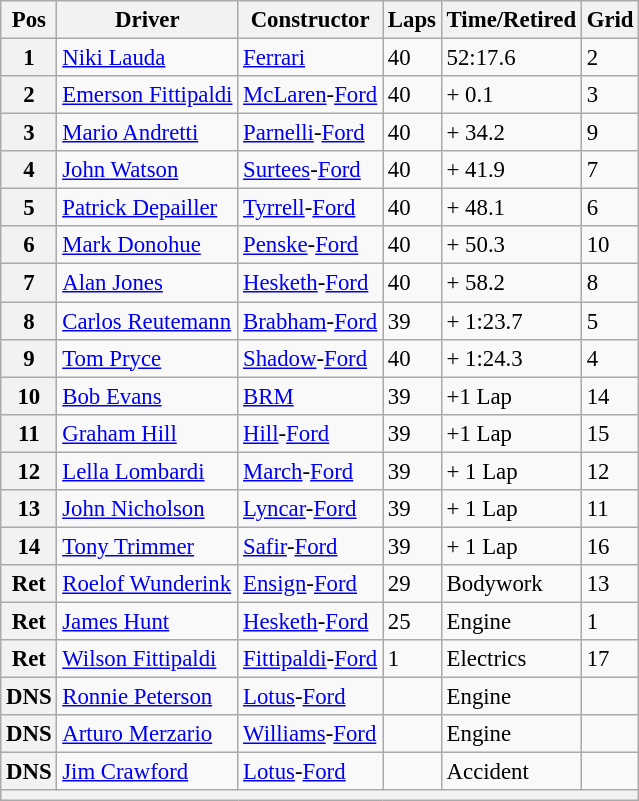<table class="wikitable" style="font-size: 95%;">
<tr>
<th>Pos</th>
<th>Driver</th>
<th>Constructor</th>
<th>Laps</th>
<th>Time/Retired</th>
<th>Grid</th>
</tr>
<tr>
<th>1</th>
<td> <a href='#'>Niki Lauda</a></td>
<td><a href='#'>Ferrari</a></td>
<td>40</td>
<td>52:17.6</td>
<td>2</td>
</tr>
<tr>
<th>2</th>
<td> <a href='#'>Emerson Fittipaldi</a></td>
<td><a href='#'>McLaren</a>-<a href='#'>Ford</a></td>
<td>40</td>
<td>+ 0.1</td>
<td>3</td>
</tr>
<tr>
<th>3</th>
<td> <a href='#'>Mario Andretti</a></td>
<td><a href='#'>Parnelli</a>-<a href='#'>Ford</a></td>
<td>40</td>
<td>+ 34.2</td>
<td>9</td>
</tr>
<tr>
<th>4</th>
<td> <a href='#'>John Watson</a></td>
<td><a href='#'>Surtees</a>-<a href='#'>Ford</a></td>
<td>40</td>
<td>+ 41.9</td>
<td>7</td>
</tr>
<tr>
<th>5</th>
<td> <a href='#'>Patrick Depailler</a></td>
<td><a href='#'>Tyrrell</a>-<a href='#'>Ford</a></td>
<td>40</td>
<td>+ 48.1</td>
<td>6</td>
</tr>
<tr>
<th>6</th>
<td> <a href='#'>Mark Donohue</a></td>
<td><a href='#'>Penske</a>-<a href='#'>Ford</a></td>
<td>40</td>
<td>+ 50.3</td>
<td>10</td>
</tr>
<tr>
<th>7</th>
<td> <a href='#'>Alan Jones</a></td>
<td><a href='#'>Hesketh</a>-<a href='#'>Ford</a></td>
<td>40</td>
<td>+ 58.2</td>
<td>8</td>
</tr>
<tr>
<th>8</th>
<td> <a href='#'>Carlos Reutemann</a></td>
<td><a href='#'>Brabham</a>-<a href='#'>Ford</a></td>
<td>39</td>
<td>+ 1:23.7</td>
<td>5</td>
</tr>
<tr>
<th>9</th>
<td> <a href='#'>Tom Pryce</a></td>
<td><a href='#'>Shadow</a>-<a href='#'>Ford</a></td>
<td>40</td>
<td>+ 1:24.3</td>
<td>4</td>
</tr>
<tr>
<th>10</th>
<td> <a href='#'>Bob Evans</a></td>
<td><a href='#'>BRM</a></td>
<td>39</td>
<td>+1 Lap</td>
<td>14</td>
</tr>
<tr>
<th>11</th>
<td> <a href='#'>Graham Hill</a></td>
<td><a href='#'>Hill</a>-<a href='#'>Ford</a></td>
<td>39</td>
<td>+1 Lap</td>
<td>15</td>
</tr>
<tr>
<th>12</th>
<td> <a href='#'>Lella Lombardi</a></td>
<td><a href='#'>March</a>-<a href='#'>Ford</a></td>
<td>39</td>
<td>+ 1 Lap</td>
<td>12</td>
</tr>
<tr>
<th>13</th>
<td> <a href='#'>John Nicholson</a></td>
<td><a href='#'>Lyncar</a>-<a href='#'>Ford</a></td>
<td>39</td>
<td>+ 1 Lap</td>
<td>11</td>
</tr>
<tr>
<th>14</th>
<td> <a href='#'>Tony Trimmer</a></td>
<td><a href='#'>Safir</a>-<a href='#'>Ford</a></td>
<td>39</td>
<td>+ 1 Lap</td>
<td>16</td>
</tr>
<tr>
<th>Ret</th>
<td> <a href='#'>Roelof Wunderink</a></td>
<td><a href='#'>Ensign</a>-<a href='#'>Ford</a></td>
<td>29</td>
<td>Bodywork</td>
<td>13</td>
</tr>
<tr>
<th>Ret</th>
<td> <a href='#'>James Hunt</a></td>
<td><a href='#'>Hesketh</a>-<a href='#'>Ford</a></td>
<td>25</td>
<td>Engine</td>
<td>1</td>
</tr>
<tr>
<th>Ret</th>
<td> <a href='#'>Wilson Fittipaldi</a></td>
<td><a href='#'>Fittipaldi</a>-<a href='#'>Ford</a></td>
<td>1</td>
<td>Electrics</td>
<td>17</td>
</tr>
<tr>
<th>DNS</th>
<td> <a href='#'>Ronnie Peterson</a></td>
<td><a href='#'>Lotus</a>-<a href='#'>Ford</a></td>
<td></td>
<td>Engine</td>
<td></td>
</tr>
<tr>
<th>DNS</th>
<td> <a href='#'>Arturo Merzario</a></td>
<td><a href='#'>Williams</a>-<a href='#'>Ford</a></td>
<td></td>
<td>Engine</td>
<td></td>
</tr>
<tr>
<th>DNS</th>
<td> <a href='#'>Jim Crawford</a></td>
<td><a href='#'>Lotus</a>-<a href='#'>Ford</a></td>
<td></td>
<td>Accident</td>
<td></td>
</tr>
<tr>
<th colspan="6"></th>
</tr>
</table>
